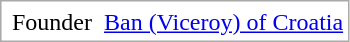<table style="border-spacing: 2px; border: 1px solid darkgray;">
<tr>
</tr>
<tr>
<td></td>
<td>Founder</td>
<td></td>
<td><a href='#'>Ban (Viceroy) of Croatia</a></td>
</tr>
</table>
